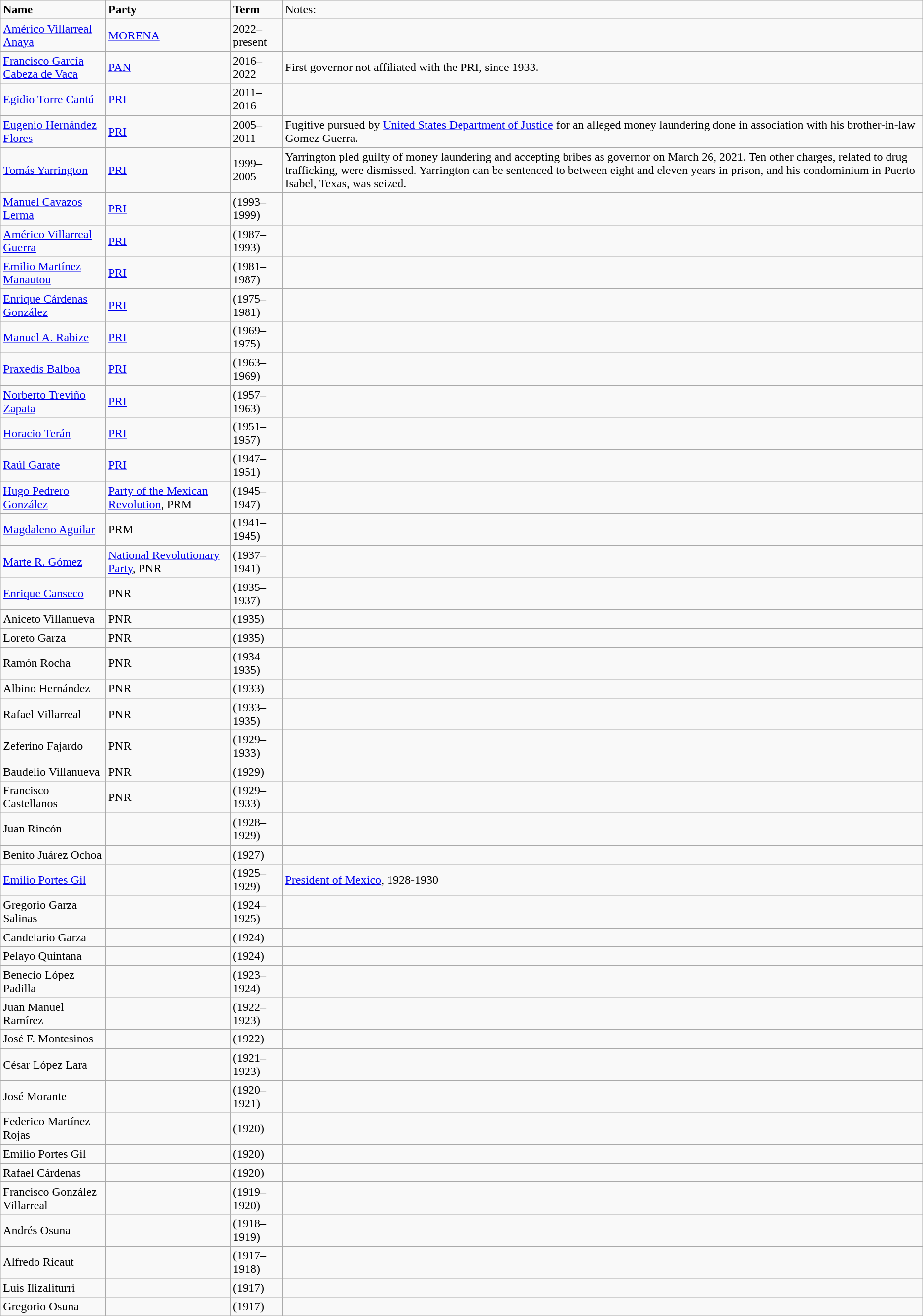<table class="wikitable">
<tr>
<td><strong>Name</strong></td>
<td><strong>Party</strong></td>
<td><strong>Term</strong></td>
<td>Notes:</td>
</tr>
<tr>
<td><a href='#'>Américo Villarreal Anaya</a></td>
<td><a href='#'>MORENA</a></td>
<td>2022–present</td>
<td></td>
</tr>
<tr>
<td><a href='#'>Francisco García Cabeza de Vaca</a></td>
<td><a href='#'>PAN</a></td>
<td>2016–2022</td>
<td>First governor not affiliated with the PRI, since 1933.</td>
</tr>
<tr>
<td><a href='#'>Egidio Torre Cantú</a></td>
<td><a href='#'>PRI</a></td>
<td>2011–2016</td>
<td></td>
</tr>
<tr>
<td><a href='#'>Eugenio Hernández Flores</a></td>
<td><a href='#'>PRI</a></td>
<td>2005–2011</td>
<td>Fugitive pursued by <a href='#'>United States Department of Justice</a> for an alleged money laundering done in association with his brother-in-law Gomez Guerra.</td>
</tr>
<tr>
<td><a href='#'>Tomás Yarrington</a></td>
<td><a href='#'>PRI</a></td>
<td>1999–2005</td>
<td>Yarrington pled guilty of money laundering and accepting bribes as governor on March 26, 2021. Ten other charges, related to drug trafficking, were dismissed. Yarrington can be sentenced to between eight and eleven years in prison, and his condominium in Puerto Isabel, Texas, was seized.</td>
</tr>
<tr>
<td><a href='#'>Manuel Cavazos Lerma</a></td>
<td><a href='#'>PRI</a></td>
<td>(1993–1999)</td>
<td></td>
</tr>
<tr>
<td><a href='#'>Américo Villarreal Guerra</a></td>
<td><a href='#'>PRI</a></td>
<td>(1987–1993)</td>
<td></td>
</tr>
<tr>
<td><a href='#'>Emilio Martínez Manautou</a></td>
<td><a href='#'>PRI</a></td>
<td>(1981–1987)</td>
<td></td>
</tr>
<tr>
<td><a href='#'>Enrique Cárdenas González</a></td>
<td><a href='#'>PRI</a></td>
<td>(1975–1981)</td>
<td></td>
</tr>
<tr>
<td><a href='#'>Manuel A. Rabize</a></td>
<td><a href='#'>PRI</a></td>
<td>(1969–1975)</td>
<td></td>
</tr>
<tr>
<td><a href='#'>Praxedis Balboa</a></td>
<td><a href='#'>PRI</a></td>
<td>(1963–1969)</td>
<td></td>
</tr>
<tr>
<td><a href='#'>Norberto Treviño Zapata</a></td>
<td><a href='#'>PRI</a></td>
<td>(1957–1963)</td>
<td></td>
</tr>
<tr>
<td><a href='#'>Horacio Terán</a></td>
<td><a href='#'>PRI</a></td>
<td>(1951–1957)</td>
<td></td>
</tr>
<tr>
<td><a href='#'>Raúl Garate</a></td>
<td><a href='#'>PRI</a></td>
<td>(1947–1951)</td>
<td></td>
</tr>
<tr>
<td><a href='#'>Hugo Pedrero González</a></td>
<td><a href='#'>Party of the Mexican Revolution</a>, PRM</td>
<td>(1945–1947)</td>
<td></td>
</tr>
<tr>
<td><a href='#'>Magdaleno Aguilar</a></td>
<td>PRM</td>
<td>(1941–1945)</td>
<td></td>
</tr>
<tr>
<td><a href='#'>Marte R. Gómez</a></td>
<td><a href='#'>National Revolutionary Party</a>, PNR</td>
<td>(1937–1941)</td>
<td></td>
</tr>
<tr>
<td><a href='#'>Enrique Canseco</a></td>
<td>PNR</td>
<td>(1935–1937)</td>
<td></td>
</tr>
<tr>
<td>Aniceto Villanueva</td>
<td>PNR</td>
<td>(1935)</td>
<td></td>
</tr>
<tr>
<td>Loreto Garza</td>
<td>PNR</td>
<td>(1935)</td>
<td></td>
</tr>
<tr>
<td>Ramón Rocha</td>
<td>PNR</td>
<td>(1934–1935)</td>
<td></td>
</tr>
<tr>
<td>Albino Hernández</td>
<td>PNR</td>
<td>(1933)</td>
<td></td>
</tr>
<tr>
<td>Rafael Villarreal</td>
<td>PNR</td>
<td>(1933–1935)</td>
<td></td>
</tr>
<tr>
<td>Zeferino Fajardo</td>
<td>PNR</td>
<td>(1929–1933)</td>
<td></td>
</tr>
<tr>
<td>Baudelio Villanueva</td>
<td>PNR</td>
<td>(1929)</td>
<td></td>
</tr>
<tr>
<td>Francisco Castellanos</td>
<td>PNR</td>
<td>(1929–1933)</td>
<td></td>
</tr>
<tr>
<td>Juan Rincón</td>
<td></td>
<td>(1928–1929)</td>
<td></td>
</tr>
<tr>
<td>Benito Juárez Ochoa</td>
<td></td>
<td>(1927)</td>
<td></td>
</tr>
<tr>
<td><a href='#'>Emilio Portes Gil</a></td>
<td></td>
<td>(1925–1929)</td>
<td><a href='#'>President of Mexico</a>, 1928-1930</td>
</tr>
<tr>
<td>Gregorio Garza Salinas</td>
<td></td>
<td>(1924–1925)</td>
<td></td>
</tr>
<tr>
<td>Candelario Garza</td>
<td></td>
<td>(1924)</td>
<td></td>
</tr>
<tr>
<td>Pelayo Quintana</td>
<td></td>
<td>(1924)</td>
<td></td>
</tr>
<tr>
<td>Benecio López Padilla</td>
<td></td>
<td>(1923–1924)</td>
<td></td>
</tr>
<tr>
<td>Juan Manuel Ramírez</td>
<td></td>
<td>(1922–1923)</td>
<td></td>
</tr>
<tr>
<td>José F. Montesinos</td>
<td></td>
<td>(1922)</td>
<td></td>
</tr>
<tr>
<td>César López Lara</td>
<td></td>
<td>(1921–1923)</td>
<td></td>
</tr>
<tr>
<td>José Morante</td>
<td></td>
<td>(1920–1921)</td>
<td></td>
</tr>
<tr>
<td>Federico Martínez Rojas</td>
<td></td>
<td>(1920)</td>
<td></td>
</tr>
<tr>
<td>Emilio Portes Gil</td>
<td></td>
<td>(1920)</td>
<td></td>
</tr>
<tr>
<td>Rafael Cárdenas</td>
<td></td>
<td>(1920)</td>
<td></td>
</tr>
<tr>
<td>Francisco González Villarreal</td>
<td></td>
<td>(1919–1920)</td>
<td></td>
</tr>
<tr>
<td>Andrés Osuna</td>
<td></td>
<td>(1918–1919)</td>
<td></td>
</tr>
<tr>
<td>Alfredo Ricaut</td>
<td></td>
<td>(1917–1918)</td>
<td></td>
</tr>
<tr>
<td>Luis Ilizaliturri</td>
<td></td>
<td>(1917)</td>
<td></td>
</tr>
<tr>
<td>Gregorio Osuna</td>
<td></td>
<td>(1917)</td>
<td></td>
</tr>
</table>
